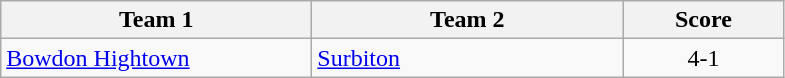<table class="wikitable" style="font-size: 100%">
<tr>
<th width=200>Team 1</th>
<th width=200>Team 2</th>
<th width=100>Score</th>
</tr>
<tr>
<td><a href='#'>Bowdon Hightown</a></td>
<td><a href='#'>Surbiton</a></td>
<td align=center>4-1</td>
</tr>
</table>
